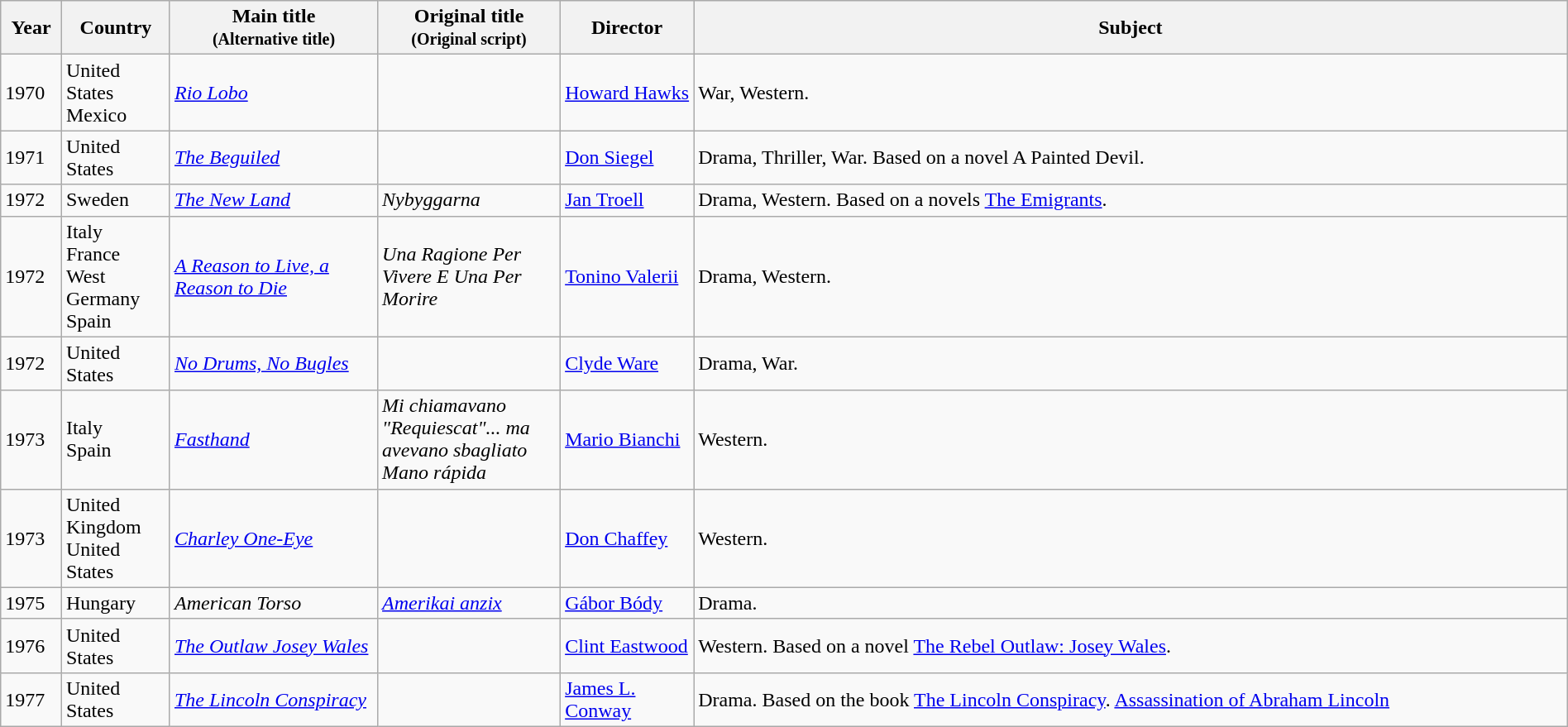<table class="wikitable sortable" style="width:100%;">
<tr>
<th>Year</th>
<th width= 80>Country</th>
<th class="unsortable" style="width:160px;">Main title<br><small>(Alternative title)</small></th>
<th class="unsortable" style="width:140px;">Original title<br><small>(Original script)</small></th>
<th width=100>Director</th>
<th class="unsortable">Subject</th>
</tr>
<tr>
<td>1970</td>
<td>United States<br>Mexico</td>
<td><em><a href='#'>Rio Lobo</a></em></td>
<td></td>
<td><a href='#'>Howard Hawks</a></td>
<td>War, Western.</td>
</tr>
<tr>
<td>1971</td>
<td>United States</td>
<td><em><a href='#'>The Beguiled</a></em></td>
<td></td>
<td><a href='#'>Don Siegel</a></td>
<td>Drama, Thriller, War. Based on a novel A Painted Devil.</td>
</tr>
<tr>
<td>1972</td>
<td>Sweden</td>
<td><em><a href='#'>The New Land</a></em></td>
<td><em>Nybyggarna</em></td>
<td><a href='#'>Jan Troell</a></td>
<td>Drama, Western. Based on a novels <a href='#'>The Emigrants</a>.</td>
</tr>
<tr>
<td>1972</td>
<td>Italy<br>France<br>West Germany<br>Spain</td>
<td><em><a href='#'>A Reason to Live, a Reason to Die</a></em></td>
<td><em>Una Ragione Per Vivere E Una Per Morire</em></td>
<td><a href='#'>Tonino Valerii</a></td>
<td>Drama, Western.</td>
</tr>
<tr>
<td>1972</td>
<td>United States</td>
<td><em><a href='#'>No Drums, No Bugles</a></em></td>
<td></td>
<td><a href='#'>Clyde Ware</a></td>
<td>Drama, War.</td>
</tr>
<tr>
<td>1973</td>
<td>Italy<br>Spain</td>
<td><em><a href='#'>Fasthand</a></em></td>
<td><em>Mi chiamavano "Requiescat"... ma avevano sbagliato</em><br><em>Mano rápida</em></td>
<td><a href='#'>Mario Bianchi</a></td>
<td>Western.</td>
</tr>
<tr>
<td>1973</td>
<td>United Kingdom<br>United States</td>
<td><em><a href='#'>Charley One-Eye</a></em></td>
<td></td>
<td><a href='#'>Don Chaffey</a></td>
<td>Western.</td>
</tr>
<tr>
<td>1975</td>
<td>Hungary</td>
<td><em>American Torso</em></td>
<td><em><a href='#'>Amerikai anzix</a></em></td>
<td><a href='#'>Gábor Bódy</a></td>
<td>Drama.</td>
</tr>
<tr>
<td>1976</td>
<td>United States</td>
<td><em><a href='#'>The Outlaw Josey Wales</a></em></td>
<td></td>
<td><a href='#'>Clint Eastwood</a></td>
<td>Western. Based on a novel <a href='#'>The Rebel Outlaw: Josey Wales</a>.</td>
</tr>
<tr>
<td>1977</td>
<td>United States</td>
<td><em><a href='#'>The Lincoln Conspiracy</a></em></td>
<td></td>
<td><a href='#'>James L. Conway</a></td>
<td>Drama. Based on the book <a href='#'>The Lincoln Conspiracy</a>. <a href='#'>Assassination of Abraham Lincoln</a></td>
</tr>
</table>
